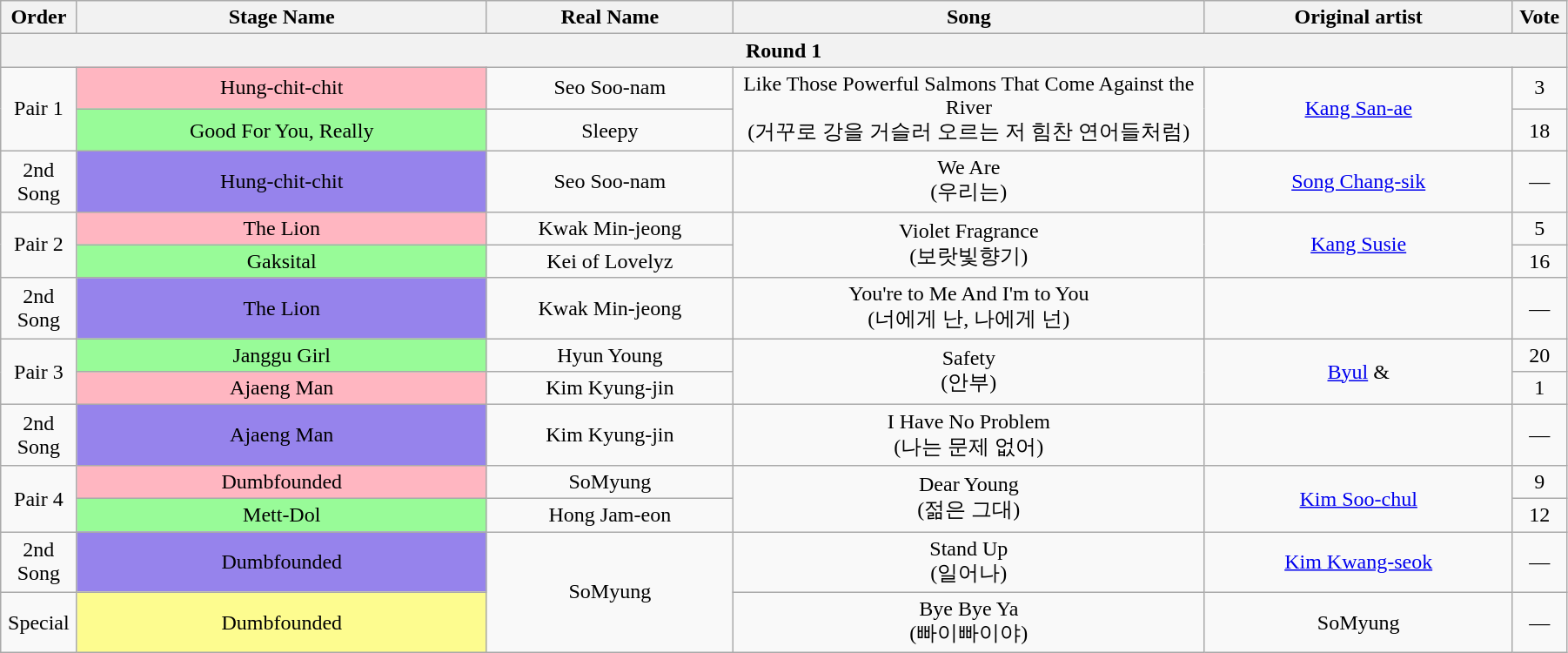<table class="wikitable" style="text-align:center; width:95%;">
<tr>
<th style="width:1%;">Order</th>
<th style="width:20%;">Stage Name</th>
<th style="width:12%;">Real Name</th>
<th style="width:23%;">Song</th>
<th style="width:15%;">Original artist</th>
<th style="width:1%;">Vote</th>
</tr>
<tr>
<th colspan=6>Round 1</th>
</tr>
<tr>
<td rowspan=2>Pair 1</td>
<td bgcolor="lightpink">Hung-chit-chit</td>
<td>Seo Soo-nam</td>
<td rowspan=2>Like Those Powerful Salmons That Come Against the River<br>(거꾸로 강을 거슬러 오르는 저 힘찬 연어들처럼)</td>
<td rowspan=2><a href='#'>Kang San-ae</a></td>
<td>3</td>
</tr>
<tr>
<td bgcolor="palegreen">Good For You, Really</td>
<td>Sleepy</td>
<td>18</td>
</tr>
<tr>
<td>2nd Song</td>
<td bgcolor="#9683EC">Hung-chit-chit</td>
<td>Seo Soo-nam</td>
<td>We Are<br>(우리는)</td>
<td><a href='#'>Song Chang-sik</a></td>
<td>—</td>
</tr>
<tr>
<td rowspan=2>Pair 2</td>
<td bgcolor="lightpink">The Lion</td>
<td>Kwak Min-jeong</td>
<td rowspan=2>Violet Fragrance<br>(보랏빛향기)</td>
<td rowspan=2><a href='#'>Kang Susie</a></td>
<td>5</td>
</tr>
<tr>
<td bgcolor="palegreen">Gaksital</td>
<td>Kei of Lovelyz</td>
<td>16</td>
</tr>
<tr>
<td>2nd Song</td>
<td bgcolor="#9683EC">The Lion</td>
<td>Kwak Min-jeong</td>
<td>You're to Me And I'm to You <br>(너에게 난, 나에게 넌)</td>
<td></td>
<td>—</td>
</tr>
<tr>
<td rowspan=2>Pair 3</td>
<td bgcolor="palegreen">Janggu Girl</td>
<td>Hyun Young</td>
<td rowspan=2>Safety<br>(안부)</td>
<td rowspan=2><a href='#'>Byul</a> & </td>
<td>20</td>
</tr>
<tr>
<td bgcolor="lightpink">Ajaeng Man</td>
<td>Kim Kyung-jin</td>
<td>1</td>
</tr>
<tr>
<td>2nd Song</td>
<td bgcolor="#9683EC">Ajaeng Man</td>
<td>Kim Kyung-jin</td>
<td>I Have No Problem<br>(나는 문제 없어)</td>
<td></td>
<td>—</td>
</tr>
<tr>
<td rowspan=2>Pair 4</td>
<td bgcolor="lightpink">Dumbfounded</td>
<td>SoMyung</td>
<td rowspan=2>Dear Young<br>(젊은 그대)</td>
<td rowspan=2><a href='#'>Kim Soo-chul</a></td>
<td>9</td>
</tr>
<tr>
<td bgcolor="palegreen">Mett-Dol</td>
<td>Hong Jam-eon</td>
<td>12</td>
</tr>
<tr>
<td>2nd Song</td>
<td bgcolor="#9683EC">Dumbfounded</td>
<td rowspan=2>SoMyung</td>
<td>Stand Up<br>(일어나)</td>
<td><a href='#'>Kim Kwang-seok</a></td>
<td>—</td>
</tr>
<tr>
<td>Special</td>
<td bgcolor="#FDFC8F">Dumbfounded</td>
<td>Bye Bye Ya<br>(빠이빠이야)</td>
<td>SoMyung</td>
<td>—</td>
</tr>
</table>
